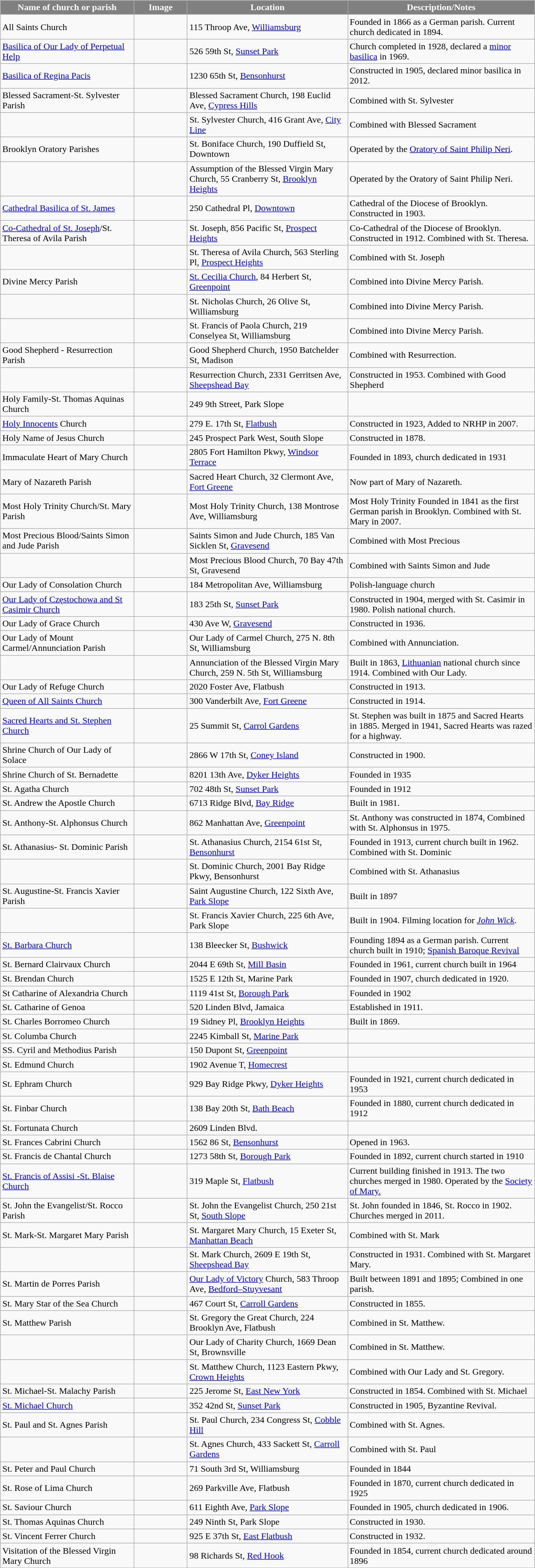<table class="wikitable sortable" style="width:75%">
<tr>
<th style="background:gray; color:white;" width="25%"><strong>Name of church or parish</strong></th>
<th style="background:gray; color:white;" width="10%"><strong>Image</strong></th>
<th style="background:gray; color:white;" width="30%"><strong>Location</strong></th>
<th style="background:gray; color:white;" width="35%"><strong>Description/Notes</strong></th>
</tr>
<tr>
<td>All Saints Church</td>
<td></td>
<td>115 Throop Ave, <a href='#'>Williamsburg</a></td>
<td>Founded in 1866 as a German parish. Current church dedicated in 1894. </td>
</tr>
<tr>
<td><a href='#'>Basilica of Our Lady of Perpetual Help</a></td>
<td></td>
<td>526 59th St, <a href='#'>Sunset Park</a></td>
<td>Church completed in 1928, declared a <a href='#'>minor basilica</a> in 1969.</td>
</tr>
<tr>
<td><a href='#'>Basilica of Regina Pacis</a></td>
<td></td>
<td>1230 65th St, <a href='#'>Bensonhurst</a></td>
<td>Constructed in 1905, declared minor basilica in 2012.</td>
</tr>
<tr>
<td>Blessed Sacrament-St. Sylvester Parish</td>
<td></td>
<td>Blessed Sacrament Church, 198 Euclid Ave, <a href='#'>Cypress Hills</a></td>
<td>Combined with St. Sylvester</td>
</tr>
<tr>
<td></td>
<td></td>
<td>St. Sylvester Church, 416 Grant Ave, <a href='#'>City Line</a></td>
<td>Combined with Blessed Sacrament</td>
</tr>
<tr>
<td>Brooklyn Oratory Parishes</td>
<td></td>
<td>St. Boniface Church, 190 Duffield St, Downtown</td>
<td>Operated by the <a href='#'>Oratory of Saint Philip Neri</a>.</td>
</tr>
<tr>
<td></td>
<td></td>
<td>Assumption of the Blessed Virgin Mary Church, 55 Cranberry St, <a href='#'>Brooklyn Heights</a></td>
<td>Operated by the Oratory of Saint Philip Neri.</td>
</tr>
<tr>
<td><a href='#'>Cathedral Basilica of St. James</a></td>
<td></td>
<td>250 Cathedral Pl, <a href='#'>Downtown</a></td>
<td>Cathedral of the Diocese of Brooklyn. Constructed in 1903.</td>
</tr>
<tr>
<td><a href='#'>Co-Cathedral of St. Joseph</a>/St. Theresa of Avila Parish</td>
<td></td>
<td>St. Joseph, 856 Pacific St, <a href='#'>Prospect Heights</a></td>
<td>Co-Cathedral of the Diocese of Brooklyn. Constructed in 1912. Combined with St. Theresa.</td>
</tr>
<tr>
<td></td>
<td></td>
<td>St. Theresa of Avila Church, 563 Sterling Pl, <a href='#'>Prospect Heights</a></td>
<td>Combined with St. Joseph</td>
</tr>
<tr>
<td>Divine Mercy Parish</td>
<td></td>
<td><a href='#'>St. Cecilia Church</a>, 84 Herbert St, <a href='#'>Greenpoint</a></td>
<td>Combined into Divine Mercy Parish.</td>
</tr>
<tr>
<td></td>
<td></td>
<td>St. Nicholas Church, 26 Olive St, Williamsburg</td>
<td>Combined into Divine Mercy Parish.</td>
</tr>
<tr>
<td></td>
<td></td>
<td>St. Francis of Paola Church, 219 Conselyea St, Williamsburg</td>
<td>Combined into Divine Mercy Parish.</td>
</tr>
<tr>
<td>Good Shepherd - Resurrection Parish</td>
<td></td>
<td>Good Shepherd Church, 1950 Batchelder St, Madison</td>
<td>Combined with Resurrection.</td>
</tr>
<tr>
<td></td>
<td></td>
<td>Resurrection Church, 2331 Gerritsen Ave, <a href='#'>Sheepshead Bay</a></td>
<td>Constructed in 1953. Combined with Good Shepherd</td>
</tr>
<tr>
<td>Holy Family-St. Thomas Aquinas Church</td>
<td></td>
<td>249 9th Street, Park Slope</td>
<td></td>
</tr>
<tr>
<td><a href='#'>Holy Innocents</a> Church</td>
<td></td>
<td>279 E. 17th St, <a href='#'>Flatbush</a></td>
<td>Constructed in 1923, Added to NRHP in 2007.</td>
</tr>
<tr>
<td>Holy Name of Jesus Church</td>
<td></td>
<td>245 Prospect Park West, South Slope</td>
<td>Constructed in 1878.</td>
</tr>
<tr>
<td>Immaculate Heart of Mary Church</td>
<td></td>
<td>2805 Fort Hamilton Pkwy, <a href='#'>Windsor Terrace</a></td>
<td>Founded in 1893, church dedicated in 1931</td>
</tr>
<tr>
<td>Mary of Nazareth Parish</td>
<td></td>
<td>Sacred Heart Church, 32 Clermont Ave, <a href='#'>Fort Greene</a></td>
<td>Now part of Mary of Nazareth.</td>
</tr>
<tr>
<td>Most Holy Trinity Church/St. Mary Parish</td>
<td></td>
<td>Most Holy Trinity Church, 138 Montrose Ave, Williamsburg</td>
<td>Most Holy Trinity Founded in 1841 as the first German parish in Brooklyn. Combined with St. Mary in 2007.</td>
</tr>
<tr>
<td>Most Precious Blood/Saints Simon and Jude Parish</td>
<td></td>
<td>Saints Simon and Jude Church, 185 Van Sicklen St, <a href='#'>Gravesend</a></td>
<td>Combined with Most Precious</td>
</tr>
<tr>
<td></td>
<td></td>
<td>Most Precious Blood Church, 70 Bay 47th St, Gravesend</td>
<td>Combined with Saints Simon and Jude</td>
</tr>
<tr>
<td>Our Lady of Consolation Church</td>
<td></td>
<td>184 Metropolitan Ave, Williamsburg</td>
<td>Polish-language church</td>
</tr>
<tr>
<td><a href='#'>Our Lady of Częstochowa and St Casimir Church</a></td>
<td></td>
<td>183 25th St, <a href='#'>Sunset Park</a></td>
<td>Constructed in 1904, merged with St. Casimir in 1980. Polish national church.</td>
</tr>
<tr>
<td>Our Lady of Grace Church</td>
<td></td>
<td>430 Ave W, <a href='#'>Gravesend</a></td>
<td>Constructed in 1936.</td>
</tr>
<tr>
<td>Our Lady of Mount Carmel/Annunciation Parish</td>
<td></td>
<td>Our Lady of Carmel Church, 275 N. 8th St, Williamsburg</td>
<td>Combined with Annunciation.</td>
</tr>
<tr>
<td></td>
<td></td>
<td>Annunciation of the Blessed Virgin Mary Church, 259 N. 5th St, Williamsburg</td>
<td>Built in 1863, <a href='#'>Lithuanian</a> national church since 1914. Combined with Our Lady.</td>
</tr>
<tr>
<td>Our Lady of Refuge Church</td>
<td></td>
<td>2020 Foster Ave, Flatbush</td>
<td>Constructed in 1913.</td>
</tr>
<tr>
<td><a href='#'>Queen of All Saints Church</a></td>
<td></td>
<td>300 Vanderbilt Ave, <a href='#'>Fort Greene</a></td>
<td>Constructed in 1914.</td>
</tr>
<tr>
<td><a href='#'>Sacred Hearts and St. Stephen Church</a></td>
<td></td>
<td>25 Summit St, <a href='#'>Carrol Gardens</a></td>
<td>St. Stephen was built in 1875 and Sacred Hearts in 1885. Merged in 1941,  Sacred Hearts was razed for a highway.</td>
</tr>
<tr>
<td>Shrine Church of Our Lady of Solace</td>
<td></td>
<td>2866 W 17th St, <a href='#'>Coney Island</a></td>
<td>Constructed in 1900.</td>
</tr>
<tr>
<td>Shrine Church of St. Bernadette</td>
<td></td>
<td>8201 13th Ave, <a href='#'>Dyker Heights</a></td>
<td>Founded in 1935</td>
</tr>
<tr>
<td>St. Agatha Church</td>
<td></td>
<td>702 48th St, <a href='#'>Sunset Park</a></td>
<td>Founded in 1912</td>
</tr>
<tr>
<td>St. Andrew the Apostle Church</td>
<td></td>
<td>6713 Ridge Blvd, <a href='#'>Bay Ridge</a></td>
<td>Built in 1981.</td>
</tr>
<tr>
<td>St. Anthony-St. Alphonsus Church</td>
<td></td>
<td>862 Manhattan Ave, <a href='#'>Greenpoint</a></td>
<td>St. Anthony was constructed in 1874, Combined with St. Alphonsus in 1975.</td>
</tr>
<tr>
<td>St. Athanasius- St. Dominic Parish</td>
<td></td>
<td>St. Athanasius Church, 2154 61st St, <a href='#'>Bensonhurst</a></td>
<td>Founded in 1913, current church built in 1962. Combined with St. Dominic</td>
</tr>
<tr>
<td></td>
<td></td>
<td>St. Dominic Church, 2001 Bay Ridge Pkwy, Bensonhurst</td>
<td>Combined with St. Athanasius</td>
</tr>
<tr>
<td>St. Augustine-St. Francis Xavier Parish</td>
<td></td>
<td>Saint Augustine Church, 122 Sixth Ave, <a href='#'>Park Slope</a></td>
<td>Built in 1897</td>
</tr>
<tr>
<td></td>
<td></td>
<td>St. Francis Xavier Church, 225 6th Ave, Park Slope</td>
<td>Built in 1904. Filming location for <em><a href='#'>John Wick</a></em>.</td>
</tr>
<tr>
<td><a href='#'>St. Barbara Church</a></td>
<td></td>
<td>138 Bleecker St, <a href='#'>Bushwick</a></td>
<td>Founding 1894 as a German parish. Current church built in 1910; <a href='#'>Spanish Baroque Revival</a></td>
</tr>
<tr>
<td>St. Bernard Clairvaux Church</td>
<td></td>
<td>2044 E 69th St, <a href='#'>Mill Basin</a></td>
<td>Founded in 1961, current church built in 1964</td>
</tr>
<tr>
<td>St. Brendan Church</td>
<td></td>
<td>1525 E 12th St, Marine Park</td>
<td>Founded in 1907, church dedicated in 1920.</td>
</tr>
<tr>
<td>St Catharine of Alexandria Church</td>
<td></td>
<td>1119 41st St, <a href='#'>Borough Park</a></td>
<td>Founded in 1902</td>
</tr>
<tr>
<td>St. Catharine of Genoa</td>
<td></td>
<td>520 Linden Blvd, Jamaica</td>
<td>Established in 1911.</td>
</tr>
<tr>
<td>St. Charles Borromeo Church</td>
<td></td>
<td>19 Sidney Pl, <a href='#'>Brooklyn Heights</a></td>
<td>Built in 1869.</td>
</tr>
<tr>
<td>St. Columba Church</td>
<td></td>
<td>2245 Kimball St, <a href='#'>Marine Park</a></td>
<td></td>
</tr>
<tr>
<td>SS. Cyril and Methodius Parish</td>
<td></td>
<td>150 Dupont St, <a href='#'>Greenpoint</a></td>
<td></td>
</tr>
<tr>
<td>St. Edmund Church</td>
<td></td>
<td>1902 Avenue T, <a href='#'>Homecrest</a></td>
<td></td>
</tr>
<tr>
<td>St. Ephram Church</td>
<td></td>
<td>929 Bay Ridge Pkwy, <a href='#'>Dyker Heights</a></td>
<td>Founded in 1921, current church dedicated in 1953</td>
</tr>
<tr>
<td>St. Finbar Church</td>
<td></td>
<td>138 Bay 20th St, <a href='#'>Bath Beach</a></td>
<td>Founded in 1880, current church dedicated in 1912</td>
</tr>
<tr>
<td>St. Fortunata Church</td>
<td></td>
<td>2609 Linden Blvd.</td>
<td></td>
</tr>
<tr>
<td>St. Frances Cabrini Church</td>
<td></td>
<td>1562 86 St, <a href='#'>Bensonhurst</a></td>
<td>Opened in 1963.</td>
</tr>
<tr>
<td>St. Francis de Chantal Church</td>
<td></td>
<td>1273 58th St, <a href='#'>Borough Park</a></td>
<td>Founded in 1892, current church started in 1910</td>
</tr>
<tr>
<td><a href='#'>St. Francis of Assisi -St. Blaise Church</a></td>
<td></td>
<td>319 Maple St, <a href='#'>Flatbush</a></td>
<td>Current building finished in 1913.  The two churches merged in 1980. Operated by the <a href='#'>Society of Mary.</a></td>
</tr>
<tr>
<td>St. John the Evangelist/St. Rocco Parish</td>
<td></td>
<td>St. John the Evangelist Church, 250 21st St, <a href='#'>South Slope</a></td>
<td>St. John founded in 1846, St. Rocco in 1902. Churches merged in 2011.</td>
</tr>
<tr>
<td>St. Mark-St. Margaret Mary Parish</td>
<td></td>
<td>St. Margaret Mary Church, 15 Exeter St, <a href='#'>Manhattan Beach</a></td>
<td>Combined with St. Mark</td>
</tr>
<tr>
<td></td>
<td></td>
<td>St. Mark Church, 2609 E 19th St, <a href='#'>Sheepshead Bay</a></td>
<td>Constructed in 1931. Combined with St. Margaret Mary.</td>
</tr>
<tr>
<td>St. Martin de Porres Parish</td>
<td></td>
<td><a href='#'>Our Lady of Victory</a> Church, 583 Throop Ave, <a href='#'>Bedford–Stuyvesant</a></td>
<td>Built between 1891 and 1895; Combined in one parish.</td>
</tr>
<tr>
<td>St. Mary Star of the Sea Church</td>
<td></td>
<td>467 Court St, <a href='#'>Carroll Gardens</a></td>
<td>Constructed in 1855.</td>
</tr>
<tr>
<td>St. Matthew Parish</td>
<td></td>
<td>St. Gregory the Great Church, 224 Brooklyn Ave, Flatbush</td>
<td>Combined in St. Matthew.</td>
</tr>
<tr>
<td></td>
<td></td>
<td>Our Lady of Charity Church, 1669 Dean St, Brownsville</td>
<td>Combined in St. Matthew.</td>
</tr>
<tr>
<td></td>
<td></td>
<td>St. Matthew Church, 1123 Eastern Pkwy, <a href='#'>Crown Heights</a></td>
<td>Combined with Our Lady and St. Gregory.</td>
</tr>
<tr>
<td>St. Michael-St. Malachy Parish</td>
<td></td>
<td>225 Jerome St, <a href='#'>East New York</a></td>
<td>Constructed in 1854. Combined with St. Michael</td>
</tr>
<tr>
<td><a href='#'>St. Michael Church</a></td>
<td></td>
<td>352 42nd St, <a href='#'>Sunset Park</a></td>
<td>Constructed in 1905, Byzantine Revival.</td>
</tr>
<tr>
<td>St. Paul and St. Agnes Parish</td>
<td></td>
<td>St. Paul Church, 234 Congress St, <a href='#'>Cobble Hill</a></td>
<td>Combined with St. Agnes. </td>
</tr>
<tr>
<td></td>
<td></td>
<td>St. Agnes Church, 433 Sackett St, <a href='#'>Carroll Gardens</a></td>
<td>Combined with St. Paul</td>
</tr>
<tr>
<td>St. Peter and Paul Church</td>
<td></td>
<td>71 South 3rd St, Williamsburg</td>
<td>Founded in 1844</td>
</tr>
<tr>
<td>St. Rose of Lima Church</td>
<td></td>
<td>269 Parkville Ave, Flatbush</td>
<td>Founded in 1870, current church dedicated in 1925</td>
</tr>
<tr>
<td>St. Saviour Church</td>
<td></td>
<td>611 Eighth Ave, <a href='#'>Park Slope</a></td>
<td>Founded in 1905, church dedicated in 1906.</td>
</tr>
<tr>
<td>St. Thomas Aquinas Church</td>
<td></td>
<td>249 Ninth St, Park Slope</td>
<td>Constructed in 1930.</td>
</tr>
<tr>
<td>St. Vincent Ferrer Church</td>
<td></td>
<td>925 E 37th St, <a href='#'>East Flatbush</a></td>
<td>Constructed in 1932.</td>
</tr>
<tr>
<td>Visitation of the Blessed Virgin Mary Church</td>
<td></td>
<td>98 Richards St, <a href='#'>Red Hook</a></td>
<td>Founded in 1854, current church dedicated around 1896</td>
</tr>
</table>
